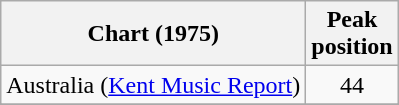<table class="wikitable">
<tr>
<th>Chart (1975)</th>
<th>Peak<br>position</th>
</tr>
<tr>
<td>Australia (<a href='#'>Kent Music Report</a>)</td>
<td style="text-align:center;">44</td>
</tr>
<tr>
</tr>
<tr>
</tr>
</table>
